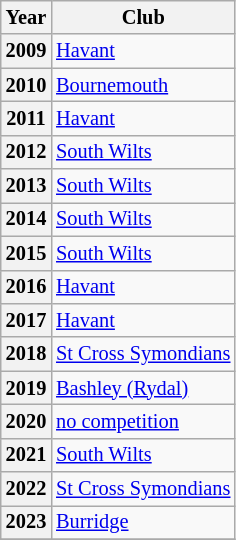<table class="wikitable" style="font-size:85%">
<tr>
<th>Year</th>
<th>Club</th>
</tr>
<tr>
<th scope="row">2009</th>
<td><a href='#'>Havant</a></td>
</tr>
<tr>
<th scope="row">2010</th>
<td><a href='#'>Bournemouth</a></td>
</tr>
<tr>
<th scope="row">2011</th>
<td><a href='#'>Havant</a></td>
</tr>
<tr>
<th scope="row">2012</th>
<td><a href='#'>South Wilts</a></td>
</tr>
<tr>
<th scope="row">2013</th>
<td><a href='#'>South Wilts</a></td>
</tr>
<tr>
<th scope="row">2014</th>
<td><a href='#'>South Wilts</a></td>
</tr>
<tr>
<th scope="row">2015</th>
<td><a href='#'>South Wilts</a></td>
</tr>
<tr>
<th scope="row">2016</th>
<td><a href='#'>Havant</a></td>
</tr>
<tr>
<th scope="row">2017</th>
<td><a href='#'>Havant</a></td>
</tr>
<tr>
<th scope="row">2018</th>
<td><a href='#'>St Cross Symondians</a></td>
</tr>
<tr>
<th scope="row">2019</th>
<td><a href='#'>Bashley (Rydal)</a></td>
</tr>
<tr>
<th scope="row">2020</th>
<td><a href='#'>no competition</a></td>
</tr>
<tr>
<th scope="row">2021</th>
<td><a href='#'>South Wilts</a></td>
</tr>
<tr>
<th scope="row">2022</th>
<td><a href='#'>St Cross Symondians</a></td>
</tr>
<tr>
<th scope="row">2023</th>
<td><a href='#'>Burridge</a></td>
</tr>
<tr>
</tr>
</table>
